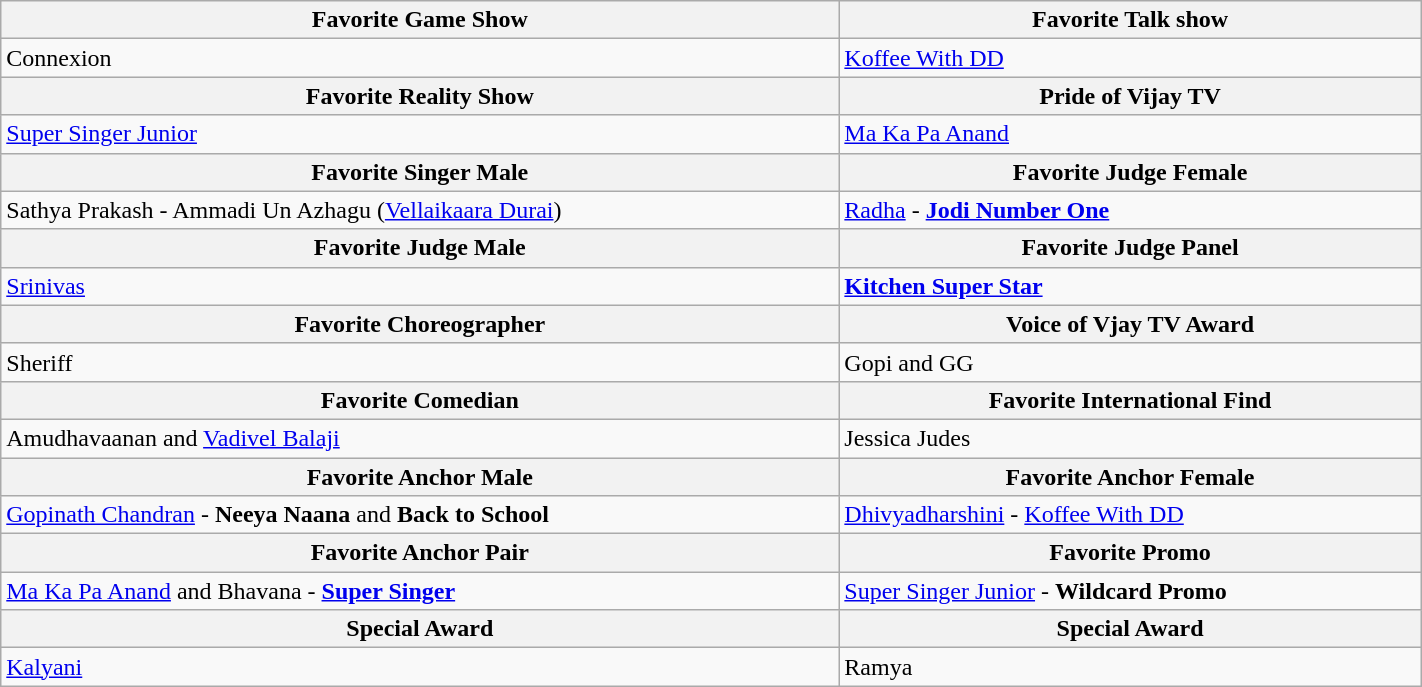<table class="wikitable" width="75%">
<tr>
<th align="center">Favorite Game Show</th>
<th align="center">Favorite Talk show</th>
</tr>
<tr>
<td>Connexion</td>
<td><a href='#'>Koffee With DD</a></td>
</tr>
<tr>
<th align="center">Favorite Reality Show</th>
<th align="center">Pride of Vijay TV</th>
</tr>
<tr>
<td><a href='#'>Super Singer Junior</a></td>
<td><a href='#'>Ma Ka Pa Anand</a></td>
</tr>
<tr>
<th align="center">Favorite Singer Male</th>
<th align="center">Favorite Judge Female</th>
</tr>
<tr>
<td>Sathya Prakash - Ammadi Un Azhagu (<a href='#'>Vellaikaara Durai</a>)</td>
<td><a href='#'>Radha</a> - <strong><a href='#'>Jodi Number One</a></strong></td>
</tr>
<tr>
<th align="center">Favorite Judge Male</th>
<th align="center">Favorite Judge Panel</th>
</tr>
<tr>
<td><a href='#'>Srinivas</a></td>
<td><strong><a href='#'>Kitchen Super Star</a></strong></td>
</tr>
<tr>
<th align="center">Favorite Choreographer</th>
<th align="center">Voice of Vjay TV Award</th>
</tr>
<tr>
<td>Sheriff</td>
<td>Gopi and GG</td>
</tr>
<tr>
<th align="center">Favorite Comedian</th>
<th align="center">Favorite International Find</th>
</tr>
<tr>
<td>Amudhavaanan and <a href='#'>Vadivel Balaji</a></td>
<td>Jessica Judes</td>
</tr>
<tr>
<th align="center">Favorite Anchor Male</th>
<th align="center">Favorite Anchor Female</th>
</tr>
<tr>
<td><a href='#'>Gopinath Chandran</a> - <strong>Neeya Naana</strong> and <strong>Back to School</strong></td>
<td><a href='#'>Dhivyadharshini</a> - <a href='#'>Koffee With DD</a></td>
</tr>
<tr>
<th align="center">Favorite Anchor Pair</th>
<th align="center">Favorite Promo</th>
</tr>
<tr>
<td><a href='#'>Ma Ka Pa Anand</a> and Bhavana - <strong><a href='#'>Super Singer</a></strong></td>
<td><a href='#'>Super Singer Junior</a> - <strong>Wildcard Promo</strong></td>
</tr>
<tr>
<th align="center">Special Award</th>
<th align="center">Special Award</th>
</tr>
<tr>
<td><a href='#'>Kalyani</a></td>
<td>Ramya</td>
</tr>
</table>
